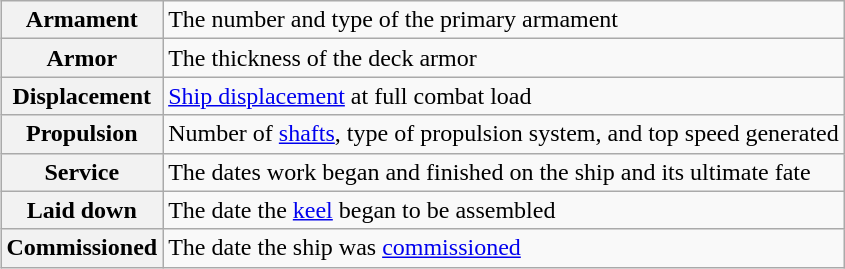<table class="wikitable plainrowheaders" style="float: right; margin: 0 0 0 1em;">
<tr>
<th scope="row">Armament</th>
<td>The number and type of the primary armament</td>
</tr>
<tr>
<th scope="row">Armor</th>
<td>The thickness of the deck armor</td>
</tr>
<tr>
<th scope="row">Displacement</th>
<td><a href='#'>Ship displacement</a> at full combat load</td>
</tr>
<tr>
<th scope="row">Propulsion</th>
<td>Number of <a href='#'>shafts</a>, type of propulsion system, and top speed generated</td>
</tr>
<tr>
<th scope="row">Service</th>
<td>The dates work began and finished on the ship and its ultimate fate</td>
</tr>
<tr>
<th scope="row">Laid down</th>
<td>The date the <a href='#'>keel</a> began to be assembled</td>
</tr>
<tr>
<th scope="row">Commissioned</th>
<td>The date the ship was <a href='#'>commissioned</a></td>
</tr>
</table>
